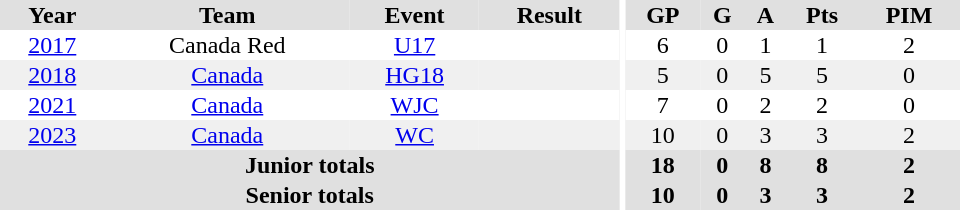<table border="0" cellpadding="1" cellspacing="0" ID="Table3" style="text-align:center; width:40em;">
<tr bgcolor="#e0e0e0">
<th>Year</th>
<th>Team</th>
<th>Event</th>
<th>Result</th>
<th rowspan="99" bgcolor="#ffffff"></th>
<th>GP</th>
<th>G</th>
<th>A</th>
<th>Pts</th>
<th>PIM</th>
</tr>
<tr>
<td><a href='#'>2017</a></td>
<td>Canada Red</td>
<td><a href='#'>U17</a></td>
<td></td>
<td>6</td>
<td>0</td>
<td>1</td>
<td>1</td>
<td>2</td>
</tr>
<tr bgcolor="#f0f0f0">
<td><a href='#'>2018</a></td>
<td><a href='#'>Canada</a></td>
<td><a href='#'>HG18</a></td>
<td></td>
<td>5</td>
<td>0</td>
<td>5</td>
<td>5</td>
<td>0</td>
</tr>
<tr>
<td><a href='#'>2021</a></td>
<td><a href='#'>Canada</a></td>
<td><a href='#'>WJC</a></td>
<td></td>
<td>7</td>
<td>0</td>
<td>2</td>
<td>2</td>
<td>0</td>
</tr>
<tr bgcolor="#f0f0f0">
<td><a href='#'>2023</a></td>
<td><a href='#'>Canada</a></td>
<td><a href='#'>WC</a></td>
<td></td>
<td>10</td>
<td>0</td>
<td>3</td>
<td>3</td>
<td>2</td>
</tr>
<tr bgcolor="#e0e0e0">
<th colspan="4">Junior totals</th>
<th>18</th>
<th>0</th>
<th>8</th>
<th>8</th>
<th>2</th>
</tr>
<tr bgcolor="#e0e0e0">
<th colspan="4">Senior totals</th>
<th>10</th>
<th>0</th>
<th>3</th>
<th>3</th>
<th>2</th>
</tr>
</table>
